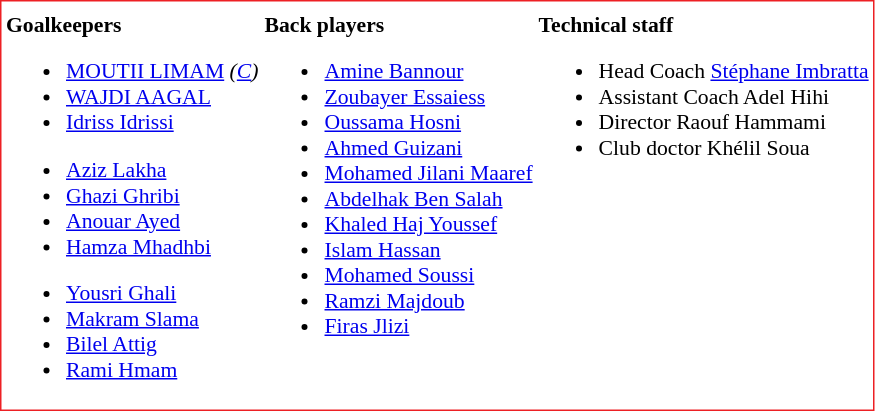<table class="toccolours" style="border: #ED2024 solid 1px; background: #FFFFFF; font-size: 95%">
<tr>
<th colspan="5" style="background-color:#FFFFFF;"></th>
</tr>
<tr>
<td style="font-size: 95%;" valign="top"><strong>Goalkeepers</strong><br><ul><li>  <a href='#'>MOUTII LIMAM</a> <em>(<a href='#'>C</a>)</em></li><li>  <a href='#'>WAJDI AAGAL</a></li><li>  <a href='#'>Idriss Idrissi</a></li></ul><ul><li>  <a href='#'>Aziz Lakha</a></li><li>  <a href='#'>Ghazi Ghribi</a></li><li>  <a href='#'>Anouar Ayed</a></li><li>  <a href='#'>Hamza Mhadhbi</a></li></ul><ul><li>  <a href='#'>Yousri Ghali</a></li><li>  <a href='#'>Makram Slama</a></li><li>  <a href='#'>Bilel Attig</a></li><li>  <a href='#'>Rami Hmam</a></li></ul></td>
<td style="font-size: 95%;" valign="top"><strong>Back players</strong><br><ul><li>  <a href='#'>Amine Bannour</a></li><li>  <a href='#'>Zoubayer Essaiess</a></li><li>  <a href='#'>Oussama Hosni</a></li><li>  <a href='#'>Ahmed Guizani</a></li><li>  <a href='#'>Mohamed Jilani Maaref</a></li><li>  <a href='#'>Abdelhak Ben Salah</a></li><li>  <a href='#'>Khaled Haj Youssef</a></li><li>  <a href='#'>Islam Hassan</a></li><li>  <a href='#'>Mohamed Soussi</a></li><li>  <a href='#'>Ramzi Majdoub</a></li><li>  <a href='#'>Firas Jlizi</a></li></ul></td>
<td style="font-size: 95%;" valign="top"><strong>Technical staff</strong><br><ul><li>Head Coach  <a href='#'>Stéphane Imbratta</a></li><li>Assistant Coach  Adel Hihi</li><li>Director  Raouf Hammami</li><li>Club doctor  Khélil Soua</li></ul></td>
</tr>
</table>
